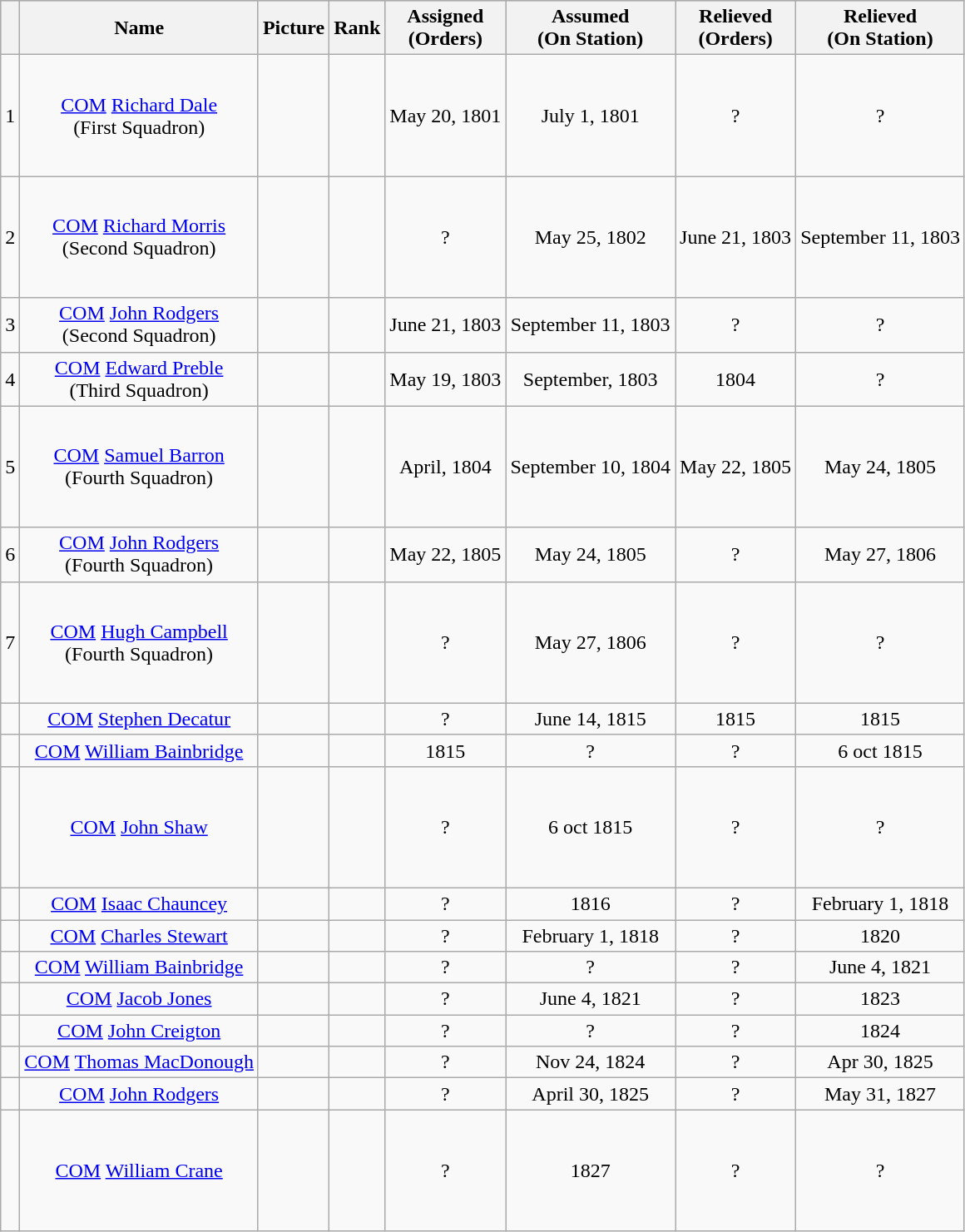<table class="wikitable sortable" style="text-align:center">
<tr style="background:#cccccc">
<th></th>
<th>Name</th>
<th>Picture</th>
<th>Rank</th>
<th>Assigned<br>(Orders)</th>
<th>Assumed<br>(On Station)</th>
<th>Relieved<br>(Orders)</th>
<th>Relieved<br>(On Station)</th>
</tr>
<tr>
<td>1</td>
<td><a href='#'>COM</a> <a href='#'>Richard Dale</a> <br> (First Squadron) </td>
<td><br><br><br><br><br></td>
<td></td>
<td>May 20, 1801 </td>
<td>July 1, 1801 </td>
<td>?</td>
<td>?</td>
</tr>
<tr>
<td>2</td>
<td><a href='#'>COM</a> <a href='#'>Richard Morris</a> <br> (Second Squadron) </td>
<td><br><br><br><br><br></td>
<td></td>
<td>?</td>
<td>May 25, 1802 </td>
<td>June 21, 1803 </td>
<td>September 11, 1803 </td>
</tr>
<tr>
<td>3</td>
<td><a href='#'>COM</a> <a href='#'>John Rodgers</a> <br> (Second Squadron) </td>
<td></td>
<td></td>
<td>June 21, 1803 </td>
<td>September 11, 1803 </td>
<td>?</td>
<td>?</td>
</tr>
<tr>
<td>4</td>
<td><a href='#'>COM</a> <a href='#'>Edward Preble</a> <br> (Third Squadron) </td>
<td></td>
<td></td>
<td>May 19, 1803 </td>
<td>September, 1803 </td>
<td>1804 </td>
<td>?</td>
</tr>
<tr>
<td>5</td>
<td><a href='#'>COM</a> <a href='#'>Samuel Barron</a> <br> (Fourth Squadron) </td>
<td><br><br><br><br><br></td>
<td></td>
<td>April, 1804 </td>
<td>September 10, 1804 </td>
<td>May 22, 1805 </td>
<td>May 24, 1805 </td>
</tr>
<tr>
<td>6</td>
<td><a href='#'>COM</a> <a href='#'>John Rodgers</a> <br> (Fourth Squadron) </td>
<td></td>
<td></td>
<td>May 22, 1805 </td>
<td>May 24, 1805 </td>
<td>?</td>
<td>May 27, 1806 </td>
</tr>
<tr>
<td>7</td>
<td><a href='#'>COM</a> <a href='#'>Hugh Campbell</a> <br> (Fourth Squadron) </td>
<td><br><br><br><br><br></td>
<td></td>
<td>?</td>
<td>May 27, 1806 </td>
<td>?</td>
<td>?</td>
</tr>
<tr>
<td></td>
<td><a href='#'>COM</a> <a href='#'>Stephen Decatur</a></td>
<td></td>
<td></td>
<td>?</td>
<td>June 14, 1815 </td>
<td>1815 </td>
<td>1815 </td>
</tr>
<tr>
<td></td>
<td><a href='#'>COM</a> <a href='#'>William Bainbridge</a></td>
<td></td>
<td></td>
<td>1815 </td>
<td>?</td>
<td>?</td>
<td>6 oct 1815 </td>
</tr>
<tr>
<td></td>
<td><a href='#'>COM</a> <a href='#'>John Shaw</a></td>
<td><br><br><br><br><br></td>
<td></td>
<td>?</td>
<td>6 oct 1815 </td>
<td>?</td>
<td>?</td>
</tr>
<tr>
<td></td>
<td><a href='#'>COM</a> <a href='#'>Isaac Chauncey</a></td>
<td></td>
<td></td>
<td>?</td>
<td>1816 </td>
<td>?</td>
<td>February 1, 1818 </td>
</tr>
<tr>
<td></td>
<td><a href='#'>COM</a> <a href='#'>Charles Stewart</a></td>
<td></td>
<td></td>
<td>?</td>
<td>February 1, 1818 </td>
<td>?</td>
<td>1820</td>
</tr>
<tr>
<td></td>
<td><a href='#'>COM</a> <a href='#'>William Bainbridge</a></td>
<td></td>
<td></td>
<td>?</td>
<td>?</td>
<td>?</td>
<td>June 4, 1821 </td>
</tr>
<tr>
<td></td>
<td><a href='#'>COM</a> <a href='#'>Jacob Jones</a></td>
<td></td>
<td></td>
<td>?</td>
<td>June 4, 1821 </td>
<td>?</td>
<td>1823 </td>
</tr>
<tr>
<td></td>
<td><a href='#'>COM</a> <a href='#'>John Creigton</a></td>
<td></td>
<td></td>
<td>?</td>
<td>?</td>
<td>?</td>
<td>1824 </td>
</tr>
<tr>
<td></td>
<td><a href='#'>COM</a> <a href='#'>Thomas MacDonough</a></td>
<td></td>
<td></td>
<td>?</td>
<td>Nov 24, 1824 </td>
<td>?</td>
<td>Apr 30, 1825 </td>
</tr>
<tr>
<td></td>
<td><a href='#'>COM</a> <a href='#'>John Rodgers</a></td>
<td></td>
<td></td>
<td>?</td>
<td>April 30, 1825 </td>
<td>?</td>
<td>May 31, 1827 </td>
</tr>
<tr>
<td></td>
<td><a href='#'>COM</a> <a href='#'>William Crane</a></td>
<td><br><br><br><br><br></td>
<td></td>
<td>?</td>
<td>1827 </td>
<td>?</td>
<td>?</td>
</tr>
</table>
